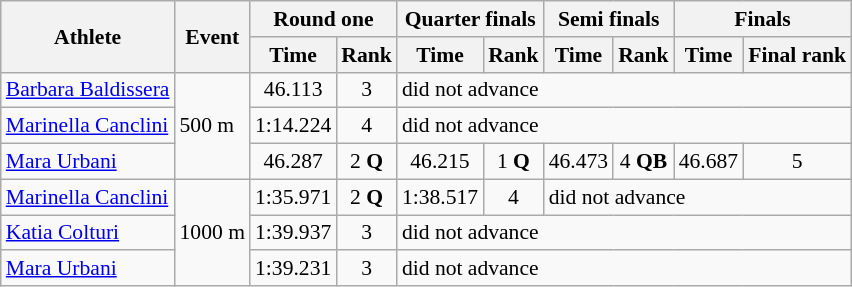<table class="wikitable" style="font-size:90%">
<tr>
<th rowspan="2">Athlete</th>
<th rowspan="2">Event</th>
<th colspan="2">Round one</th>
<th colspan="2">Quarter finals</th>
<th colspan="2">Semi finals</th>
<th colspan="2">Finals</th>
</tr>
<tr>
<th>Time</th>
<th>Rank</th>
<th>Time</th>
<th>Rank</th>
<th>Time</th>
<th>Rank</th>
<th>Time</th>
<th>Final rank</th>
</tr>
<tr>
<td><a href='#'>Barbara Baldissera</a></td>
<td rowspan="3">500 m</td>
<td align="center">46.113</td>
<td align="center">3</td>
<td colspan="6">did not advance</td>
</tr>
<tr>
<td><a href='#'>Marinella Canclini</a></td>
<td align="center">1:14.224</td>
<td align="center">4</td>
<td colspan="6">did not advance</td>
</tr>
<tr>
<td><a href='#'>Mara Urbani</a></td>
<td align="center">46.287</td>
<td align="center">2 <strong>Q</strong></td>
<td align="center">46.215</td>
<td align="center">1 <strong>Q</strong></td>
<td align="center">46.473</td>
<td align="center">4 <strong>QB</strong></td>
<td align="center">46.687</td>
<td align="center">5</td>
</tr>
<tr>
<td><a href='#'>Marinella Canclini</a></td>
<td rowspan="3">1000 m</td>
<td align="center">1:35.971</td>
<td align="center">2 <strong>Q</strong></td>
<td align="center">1:38.517</td>
<td align="center">4</td>
<td colspan="4">did not advance</td>
</tr>
<tr>
<td><a href='#'>Katia Colturi</a></td>
<td align="center">1:39.937</td>
<td align="center">3</td>
<td colspan="6">did not advance</td>
</tr>
<tr>
<td><a href='#'>Mara Urbani</a></td>
<td align="center">1:39.231</td>
<td align="center">3</td>
<td colspan="6">did not advance</td>
</tr>
</table>
